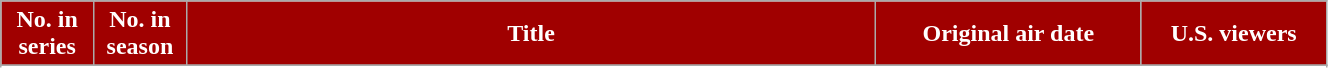<table class="wikitable plainrowheaders" width="70%">
<tr>
<th scope="col" style="background-color: #A00000; color: #FFFFFF" width=7%>No. in series</th>
<th scope="col" style="background-color: #A00000; color: #FFFFFF" width=7%>No. in season</th>
<th scope="col" style="background-color: #A00000; color: #FFFFFF">Title</th>
<th scope="col" style="background-color: #A00000; color: #FFFFFF" width=20%>Original air date</th>
<th scope="col" style="background-color: #A00000; color: #FFFFFF" width=14%>U.S. viewers</th>
</tr>
<tr>
</tr>
<tr>
</tr>
<tr>
</tr>
<tr>
</tr>
<tr>
</tr>
<tr>
</tr>
<tr>
</tr>
<tr>
</tr>
</table>
